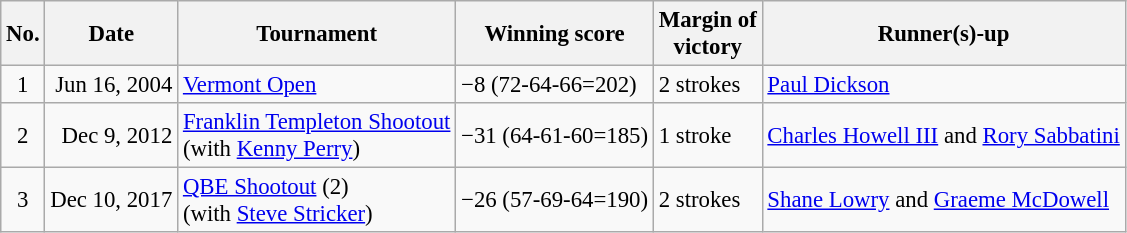<table class="wikitable" style="font-size:95%;">
<tr>
<th>No.</th>
<th>Date</th>
<th>Tournament</th>
<th>Winning score</th>
<th>Margin of<br>victory</th>
<th>Runner(s)-up</th>
</tr>
<tr>
<td align=center>1</td>
<td align=right>Jun 16, 2004</td>
<td><a href='#'>Vermont Open</a></td>
<td>−8 (72-64-66=202)</td>
<td>2 strokes</td>
<td> <a href='#'>Paul Dickson</a></td>
</tr>
<tr>
<td align=center>2</td>
<td align=right>Dec 9, 2012</td>
<td><a href='#'>Franklin Templeton Shootout</a><br>(with  <a href='#'>Kenny Perry</a>)</td>
<td>−31 (64-61-60=185)</td>
<td>1 stroke</td>
<td> <a href='#'>Charles Howell III</a> and  <a href='#'>Rory Sabbatini</a></td>
</tr>
<tr>
<td align=center>3</td>
<td align=right>Dec 10, 2017</td>
<td><a href='#'>QBE Shootout</a> (2)<br>(with  <a href='#'>Steve Stricker</a>)</td>
<td>−26 (57-69-64=190)</td>
<td>2 strokes</td>
<td> <a href='#'>Shane Lowry</a> and  <a href='#'>Graeme McDowell</a></td>
</tr>
</table>
